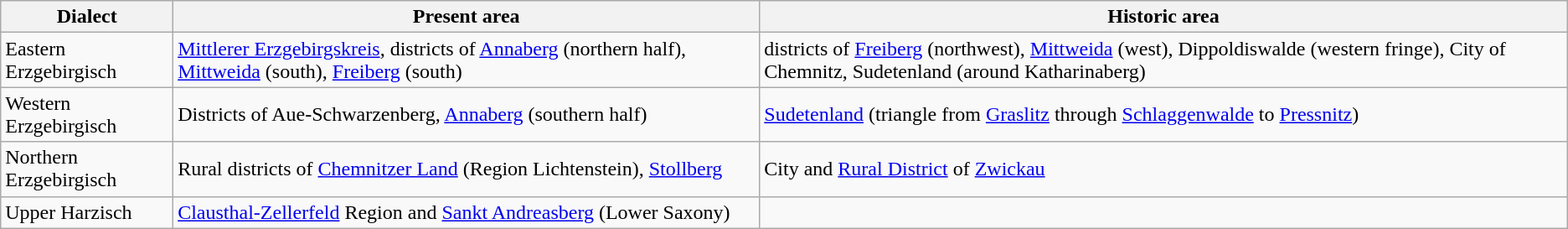<table class="wikitable">
<tr>
<th>Dialect</th>
<th>Present area</th>
<th>Historic area</th>
</tr>
<tr>
<td>Eastern Erzgebirgisch</td>
<td><a href='#'>Mittlerer Erzgebirgskreis</a>, districts of <a href='#'>Annaberg</a> (northern half), <a href='#'>Mittweida</a> (south), <a href='#'>Freiberg</a> (south)</td>
<td>districts of <a href='#'>Freiberg</a> (northwest), <a href='#'>Mittweida</a> (west), Dippoldiswalde (western fringe), City of Chemnitz, Sudetenland (around Katharinaberg)</td>
</tr>
<tr>
<td>Western Erzgebirgisch</td>
<td>Districts of Aue-Schwarzenberg, <a href='#'>Annaberg</a> (southern half)</td>
<td><a href='#'>Sudetenland</a> (triangle from <a href='#'>Graslitz</a> through <a href='#'>Schlaggenwalde</a> to <a href='#'>Pressnitz</a>)</td>
</tr>
<tr>
<td>Northern Erzgebirgisch</td>
<td>Rural districts of <a href='#'>Chemnitzer Land</a> (Region Lichtenstein), <a href='#'>Stollberg</a></td>
<td>City and <a href='#'>Rural District</a> of <a href='#'>Zwickau</a></td>
</tr>
<tr>
<td>Upper Harzisch</td>
<td><a href='#'>Clausthal-Zellerfeld</a> Region and <a href='#'>Sankt Andreasberg</a> (Lower Saxony)</td>
<td></td>
</tr>
</table>
